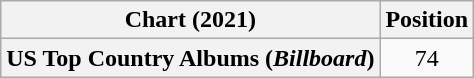<table class="wikitable plainrowheaders" style="text-align:center">
<tr>
<th scope="col">Chart (2021)</th>
<th scope="col">Position</th>
</tr>
<tr>
<th scope="row">US Top Country Albums (<em>Billboard</em>)</th>
<td>74</td>
</tr>
</table>
